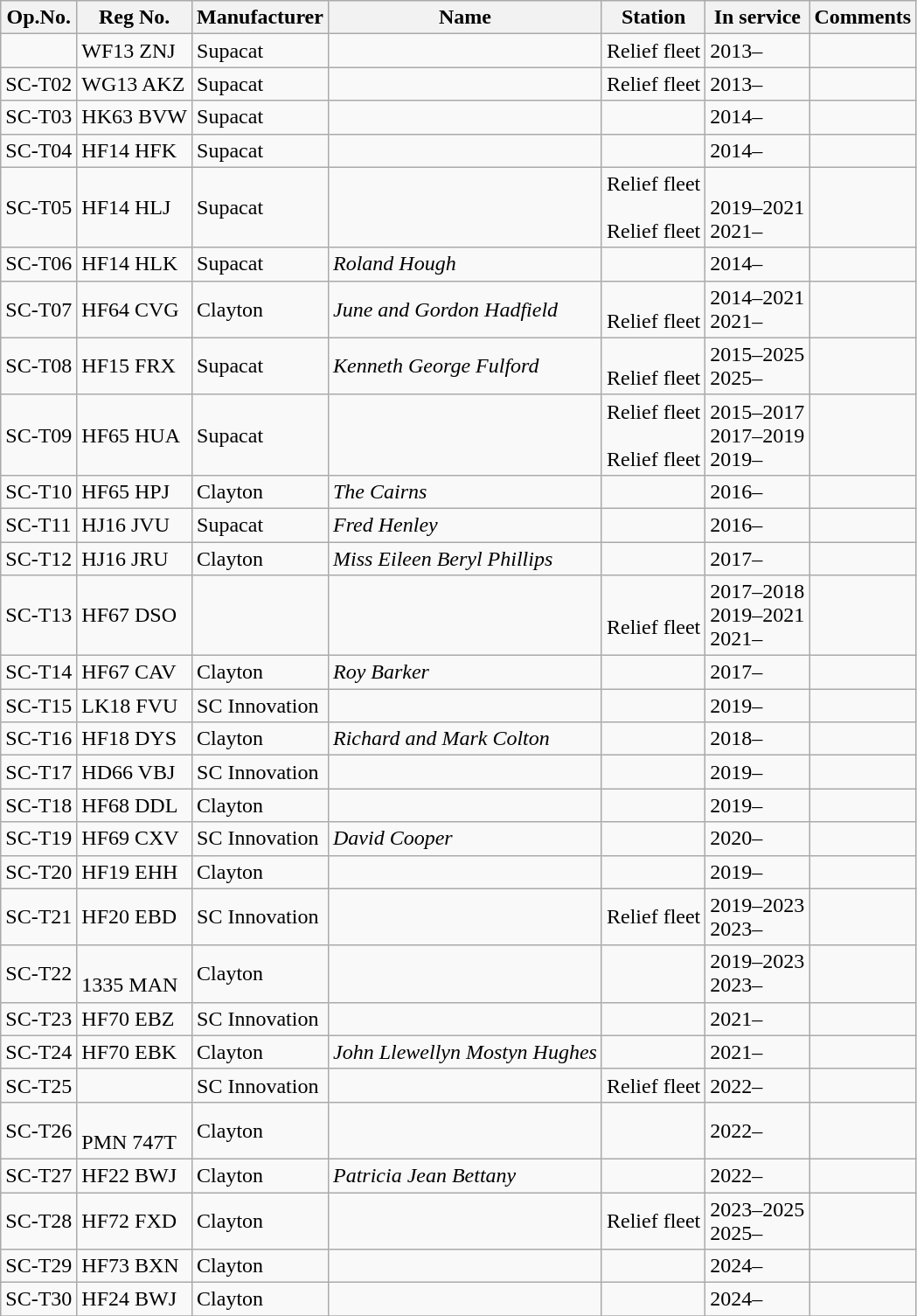<table class="wikitable">
<tr>
<th>Op.No.</th>
<th>Reg No.</th>
<th>Manufacturer</th>
<th>Name</th>
<th>Station</th>
<th>In service</th>
<th>Comments</th>
</tr>
<tr>
<td></td>
<td>WF13 ZNJ</td>
<td>Supacat</td>
<td></td>
<td>Relief fleet</td>
<td>2013–</td>
<td></td>
</tr>
<tr>
<td>SC-T02</td>
<td>WG13 AKZ</td>
<td>Supacat</td>
<td></td>
<td>Relief fleet</td>
<td>2013–</td>
<td></td>
</tr>
<tr>
<td>SC-T03</td>
<td>HK63 BVW</td>
<td>Supacat</td>
<td></td>
<td></td>
<td>2014–</td>
<td></td>
</tr>
<tr>
<td>SC-T04</td>
<td>HF14 HFK</td>
<td>Supacat</td>
<td></td>
<td></td>
<td>2014–</td>
<td></td>
</tr>
<tr>
<td>SC-T05</td>
<td>HF14 HLJ</td>
<td>Supacat</td>
<td></td>
<td>Relief fleet<br><br>Relief fleet</td>
<td><br>2019–2021<br>2021–</td>
<td></td>
</tr>
<tr>
<td>SC-T06</td>
<td>HF14 HLK</td>
<td>Supacat</td>
<td><em>Roland Hough</em></td>
<td></td>
<td>2014–</td>
<td></td>
</tr>
<tr>
<td>SC-T07</td>
<td>HF64 CVG</td>
<td>Clayton</td>
<td><em>June and Gordon Hadfield</em></td>
<td><br>Relief fleet</td>
<td>2014–2021<br>2021–</td>
<td></td>
</tr>
<tr>
<td>SC-T08</td>
<td>HF15 FRX</td>
<td>Supacat</td>
<td><em>Kenneth George Fulford</em></td>
<td><br>Relief fleet</td>
<td>2015–2025<br>2025–</td>
<td></td>
</tr>
<tr>
<td>SC-T09</td>
<td>HF65 HUA</td>
<td>Supacat</td>
<td></td>
<td>Relief fleet<br><br>Relief fleet</td>
<td>2015–2017<br>2017–2019<br>2019–</td>
<td></td>
</tr>
<tr>
<td>SC-T10</td>
<td>HF65 HPJ</td>
<td>Clayton</td>
<td><em>The Cairns</em></td>
<td></td>
<td>2016–</td>
<td></td>
</tr>
<tr>
<td>SC-T11</td>
<td>HJ16 JVU</td>
<td>Supacat</td>
<td {{Nowrap><em>Fred Henley</em></td>
<td></td>
<td>2016–</td>
<td></td>
</tr>
<tr>
<td>SC-T12</td>
<td>HJ16 JRU</td>
<td>Clayton</td>
<td><em>Miss Eileen Beryl Phillips</em></td>
<td></td>
<td>2017–</td>
<td></td>
</tr>
<tr>
<td>SC-T13</td>
<td>HF67 DSO</td>
<td></td>
<td></td>
<td><br>Relief fleet<br></td>
<td>2017–2018<br>2019–2021<br>2021–</td>
<td></td>
</tr>
<tr>
<td>SC-T14</td>
<td>HF67 CAV</td>
<td>Clayton</td>
<td><em>Roy Barker</em></td>
<td></td>
<td>2017–</td>
<td></td>
</tr>
<tr>
<td>SC-T15</td>
<td>LK18 FVU</td>
<td>SC Innovation</td>
<td></td>
<td></td>
<td>2019–</td>
<td></td>
</tr>
<tr>
<td>SC-T16</td>
<td>HF18 DYS</td>
<td>Clayton</td>
<td><em>Richard and Mark Colton</em></td>
<td></td>
<td>2018–</td>
<td></td>
</tr>
<tr>
<td>SC-T17</td>
<td>HD66 VBJ</td>
<td>SC Innovation</td>
<td></td>
<td></td>
<td>2019–</td>
<td></td>
</tr>
<tr>
<td>SC-T18</td>
<td>HF68 DDL</td>
<td>Clayton</td>
<td></td>
<td></td>
<td>2019–</td>
<td></td>
</tr>
<tr>
<td>SC-T19</td>
<td>HF69 CXV</td>
<td>SC Innovation</td>
<td><em>David Cooper</em></td>
<td></td>
<td>2020–</td>
<td></td>
</tr>
<tr>
<td>SC-T20</td>
<td>HF19 EHH</td>
<td>Clayton</td>
<td></td>
<td></td>
<td>2019–</td>
<td></td>
</tr>
<tr>
<td>SC-T21</td>
<td>HF20 EBD</td>
<td>SC Innovation</td>
<td></td>
<td>Relief fleet<br></td>
<td>2019–2023<br>2023–</td>
<td></td>
</tr>
<tr>
<td>SC-T22</td>
<td><br>1335 MAN</td>
<td>Clayton</td>
<td></td>
<td></td>
<td>2019–2023<br>2023–</td>
<td></td>
</tr>
<tr>
<td>SC-T23</td>
<td>HF70 EBZ</td>
<td>SC Innovation</td>
<td></td>
<td></td>
<td>2021–</td>
<td></td>
</tr>
<tr>
<td>SC-T24</td>
<td>HF70 EBK</td>
<td>Clayton</td>
<td><em>John Llewellyn Mostyn Hughes</em></td>
<td></td>
<td>2021–</td>
<td></td>
</tr>
<tr>
<td>SC-T25</td>
<td></td>
<td>SC Innovation</td>
<td></td>
<td>Relief fleet</td>
<td>2022–</td>
<td></td>
</tr>
<tr>
<td>SC-T26</td>
<td><br>PMN 747T</td>
<td>Clayton</td>
<td></td>
<td></td>
<td>2022–</td>
<td></td>
</tr>
<tr>
<td>SC-T27</td>
<td>HF22 BWJ</td>
<td>Clayton</td>
<td><em>Patricia Jean Bettany</em></td>
<td></td>
<td>2022–</td>
<td></td>
</tr>
<tr>
<td>SC-T28</td>
<td>HF72 FXD</td>
<td>Clayton</td>
<td></td>
<td>Relief fleet<br></td>
<td>2023–2025<br>2025–</td>
<td></td>
</tr>
<tr>
<td>SC-T29</td>
<td>HF73 BXN</td>
<td>Clayton</td>
<td></td>
<td></td>
<td>2024–</td>
<td></td>
</tr>
<tr>
<td>SC-T30</td>
<td>HF24 BWJ</td>
<td>Clayton</td>
<td></td>
<td></td>
<td>2024–</td>
<td></td>
</tr>
<tr>
</tr>
</table>
